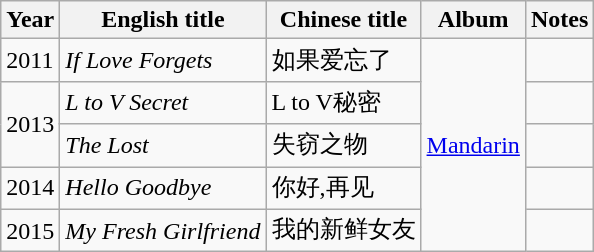<table class="wikitable">
<tr>
<th>Year</th>
<th>English title</th>
<th>Chinese title</th>
<th class="unsortable">Album</th>
<th>Notes</th>
</tr>
<tr>
<td>2011</td>
<td><em>If Love Forgets</em></td>
<td>如果爱忘了</td>
<td rowspan=5><a href='#'>Mandarin</a></td>
<td></td>
</tr>
<tr>
<td rowspan=2>2013</td>
<td><em> L to V Secret</em></td>
<td>L to V秘密</td>
<td></td>
</tr>
<tr>
<td><em>The Lost</em></td>
<td>失窃之物</td>
<td></td>
</tr>
<tr>
<td>2014</td>
<td><em>Hello Goodbye</em></td>
<td>你好,再见</td>
<td></td>
</tr>
<tr>
<td>2015</td>
<td><em>My Fresh Girlfriend</em></td>
<td>我的新鲜女友</td>
<td></td>
</tr>
</table>
